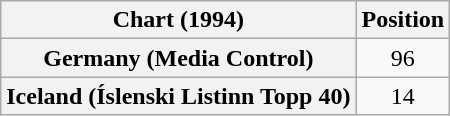<table class="wikitable plainrowheaders" style="text-align:center">
<tr>
<th>Chart (1994)</th>
<th>Position</th>
</tr>
<tr>
<th scope="row">Germany (Media Control)</th>
<td>96</td>
</tr>
<tr>
<th scope="row">Iceland (Íslenski Listinn Topp 40)</th>
<td>14</td>
</tr>
</table>
